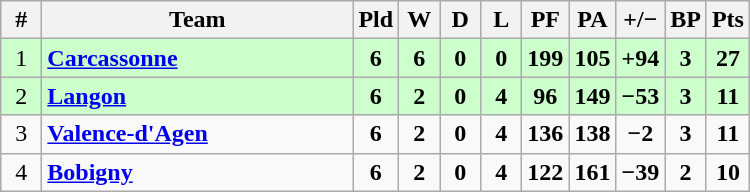<table class="wikitable" style="text-align: center;">
<tr>
<th width="20">#</th>
<th width="200">Team</th>
<th width="20">Pld</th>
<th width="20">W</th>
<th width="20">D</th>
<th width="20">L</th>
<th width="20">PF</th>
<th width="20">PA</th>
<th width="25">+/−</th>
<th width="20">BP</th>
<th width="20">Pts</th>
</tr>
<tr bgcolor=#ccffcc align=center>
<td>1</td>
<td align=left><strong><a href='#'>Carcassonne</a></strong></td>
<td><strong>6</strong></td>
<td><strong>6</strong></td>
<td><strong>0</strong></td>
<td><strong>0</strong></td>
<td><strong>199</strong></td>
<td><strong>105</strong></td>
<td><strong>+94</strong></td>
<td><strong>3</strong></td>
<td><strong>27</strong></td>
</tr>
<tr bgcolor=#ccffcc align=center>
<td>2</td>
<td align=left><strong><a href='#'>Langon</a></strong></td>
<td><strong>6</strong></td>
<td><strong>2</strong></td>
<td><strong>0</strong></td>
<td><strong>4</strong></td>
<td><strong>96</strong></td>
<td><strong>149</strong></td>
<td><strong>−53</strong></td>
<td><strong>3</strong></td>
<td><strong>11</strong></td>
</tr>
<tr align=center>
<td>3</td>
<td align=left><strong><a href='#'>Valence-d'Agen</a></strong></td>
<td><strong>6</strong></td>
<td><strong>2</strong></td>
<td><strong>0</strong></td>
<td><strong>4</strong></td>
<td><strong>136</strong></td>
<td><strong>138</strong></td>
<td><strong>−2</strong></td>
<td><strong>3</strong></td>
<td><strong>11</strong></td>
</tr>
<tr align=center>
<td>4</td>
<td align=left><strong><a href='#'>Bobigny</a></strong></td>
<td><strong>6</strong></td>
<td><strong>2</strong></td>
<td><strong>0</strong></td>
<td><strong>4</strong></td>
<td><strong>122</strong></td>
<td><strong>161</strong></td>
<td><strong>−39</strong></td>
<td><strong>2</strong></td>
<td><strong>10</strong></td>
</tr>
</table>
